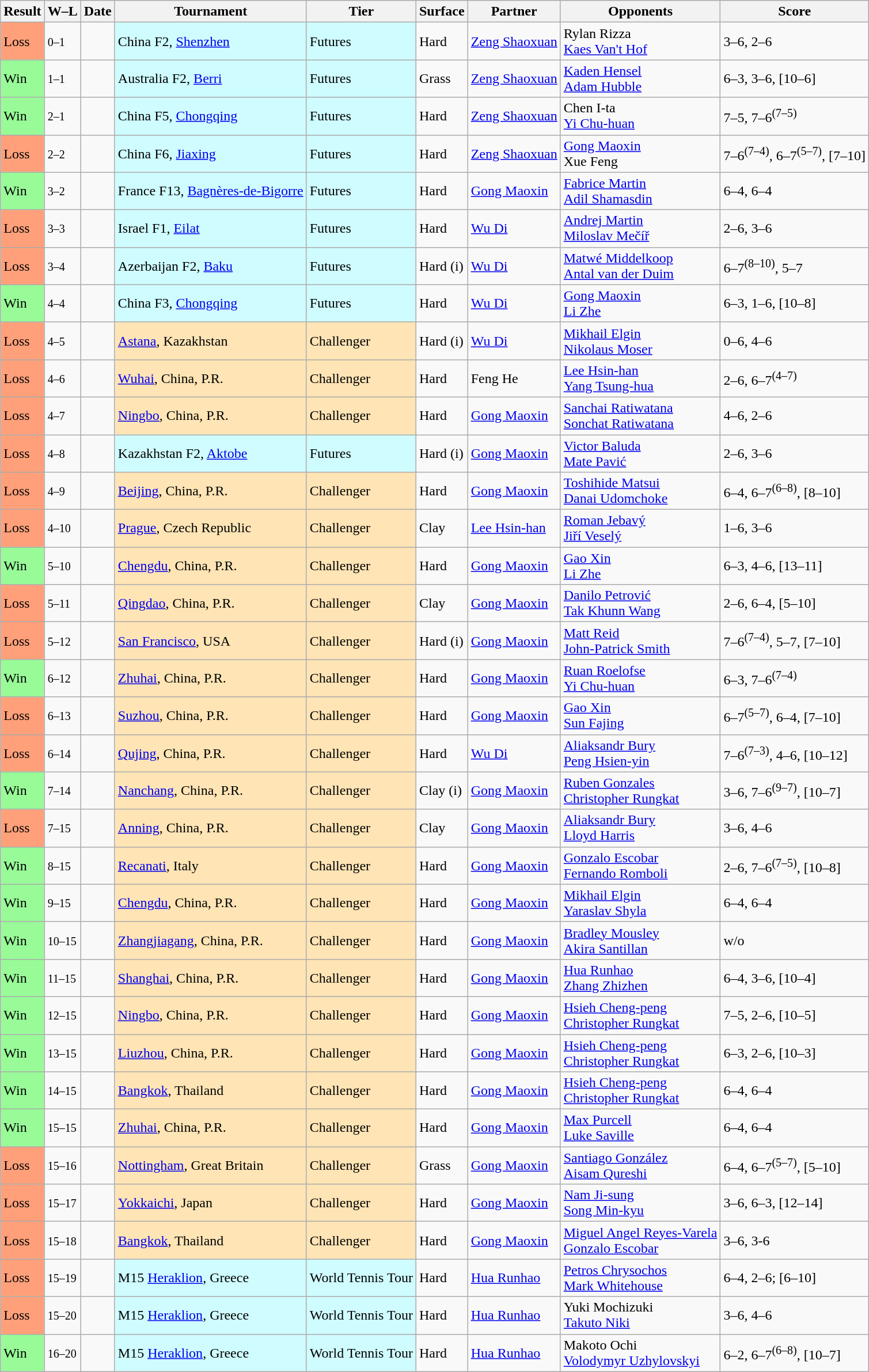<table class="sortable wikitable">
<tr>
<th>Result</th>
<th class="unsortable">W–L</th>
<th>Date</th>
<th>Tournament</th>
<th>Tier</th>
<th>Surface</th>
<th>Partner</th>
<th>Opponents</th>
<th class="unsortable">Score</th>
</tr>
<tr>
<td bgcolor=FFA07A>Loss</td>
<td><small>0–1</small></td>
<td></td>
<td style="background:#cffcff;">China F2, <a href='#'>Shenzhen</a></td>
<td style="background:#cffcff;">Futures</td>
<td>Hard</td>
<td> <a href='#'>Zeng Shaoxuan</a></td>
<td> Rylan Rizza<br> <a href='#'>Kaes Van't Hof</a></td>
<td>3–6, 2–6</td>
</tr>
<tr>
<td bgcolor=98fb98>Win</td>
<td><small>1–1</small></td>
<td></td>
<td style="background:#cffcff;">Australia F2, <a href='#'>Berri</a></td>
<td style="background:#cffcff;">Futures</td>
<td>Grass</td>
<td> <a href='#'>Zeng Shaoxuan</a></td>
<td> <a href='#'>Kaden Hensel</a><br> <a href='#'>Adam Hubble</a></td>
<td>6–3, 3–6, [10–6]</td>
</tr>
<tr>
<td bgcolor=98fb98>Win</td>
<td><small>2–1</small></td>
<td></td>
<td style="background:#cffcff;">China F5, <a href='#'>Chongqing</a></td>
<td style="background:#cffcff;">Futures</td>
<td>Hard</td>
<td> <a href='#'>Zeng Shaoxuan</a></td>
<td> Chen I-ta<br> <a href='#'>Yi Chu-huan</a></td>
<td>7–5, 7–6<sup>(7–5)</sup></td>
</tr>
<tr>
<td bgcolor=FFA07A>Loss</td>
<td><small>2–2</small></td>
<td></td>
<td style="background:#cffcff;">China F6, <a href='#'>Jiaxing</a></td>
<td style="background:#cffcff;">Futures</td>
<td>Hard</td>
<td> <a href='#'>Zeng Shaoxuan</a></td>
<td> <a href='#'>Gong Maoxin</a><br> Xue Feng</td>
<td>7–6<sup>(7–4)</sup>, 6–7<sup>(5–7)</sup>, [7–10]</td>
</tr>
<tr>
<td bgcolor=98fb98>Win</td>
<td><small>3–2</small></td>
<td></td>
<td style="background:#cffcff;">France F13, <a href='#'>Bagnères-de-Bigorre</a></td>
<td style="background:#cffcff;">Futures</td>
<td>Hard</td>
<td> <a href='#'>Gong Maoxin</a></td>
<td> <a href='#'>Fabrice Martin</a><br> <a href='#'>Adil Shamasdin</a></td>
<td>6–4, 6–4</td>
</tr>
<tr>
<td bgcolor=FFA07A>Loss</td>
<td><small>3–3</small></td>
<td></td>
<td style="background:#cffcff;">Israel F1, <a href='#'>Eilat</a></td>
<td style="background:#cffcff;">Futures</td>
<td>Hard</td>
<td> <a href='#'>Wu Di</a></td>
<td> <a href='#'>Andrej Martin</a><br> <a href='#'>Miloslav Mečíř</a></td>
<td>2–6, 3–6</td>
</tr>
<tr>
<td bgcolor=FFA07A>Loss</td>
<td><small>3–4</small></td>
<td></td>
<td style="background:#cffcff;">Azerbaijan F2, <a href='#'>Baku</a></td>
<td style="background:#cffcff;">Futures</td>
<td>Hard (i)</td>
<td> <a href='#'>Wu Di</a></td>
<td> <a href='#'>Matwé Middelkoop</a><br> <a href='#'>Antal van der Duim</a></td>
<td>6–7<sup>(8–10)</sup>, 5–7</td>
</tr>
<tr>
<td bgcolor=98fb98>Win</td>
<td><small>4–4</small></td>
<td></td>
<td style="background:#cffcff;">China F3, <a href='#'>Chongqing</a></td>
<td style="background:#cffcff;">Futures</td>
<td>Hard</td>
<td> <a href='#'>Wu Di</a></td>
<td> <a href='#'>Gong Maoxin</a><br> <a href='#'>Li Zhe</a></td>
<td>6–3, 1–6, [10–8]</td>
</tr>
<tr>
<td bgcolor=FFA07A>Loss</td>
<td><small>4–5</small></td>
<td><a href='#'></a></td>
<td style="background:moccasin;"><a href='#'>Astana</a>, Kazakhstan</td>
<td style="background:moccasin;">Challenger</td>
<td>Hard (i)</td>
<td> <a href='#'>Wu Di</a></td>
<td> <a href='#'>Mikhail Elgin</a><br> <a href='#'>Nikolaus Moser</a></td>
<td>0–6, 4–6</td>
</tr>
<tr>
<td bgcolor=FFA07A>Loss</td>
<td><small>4–6</small></td>
<td><a href='#'></a></td>
<td style="background:moccasin;"><a href='#'>Wuhai</a>, China, P.R.</td>
<td style="background:moccasin;">Challenger</td>
<td>Hard</td>
<td> Feng He</td>
<td> <a href='#'>Lee Hsin-han</a><br> <a href='#'>Yang Tsung-hua</a></td>
<td>2–6, 6–7<sup>(4–7)</sup></td>
</tr>
<tr>
<td bgcolor=FFA07A>Loss</td>
<td><small>4–7</small></td>
<td><a href='#'></a></td>
<td style="background:moccasin;"><a href='#'>Ningbo</a>, China, P.R.</td>
<td style="background:moccasin;">Challenger</td>
<td>Hard</td>
<td> <a href='#'>Gong Maoxin</a></td>
<td> <a href='#'>Sanchai Ratiwatana</a><br> <a href='#'>Sonchat Ratiwatana</a></td>
<td>4–6, 2–6</td>
</tr>
<tr>
<td bgcolor=FFA07A>Loss</td>
<td><small>4–8</small></td>
<td></td>
<td style="background:#cffcff;">Kazakhstan F2, <a href='#'>Aktobe</a></td>
<td style="background:#cffcff;">Futures</td>
<td>Hard (i)</td>
<td> <a href='#'>Gong Maoxin</a></td>
<td> <a href='#'>Victor Baluda</a><br> <a href='#'>Mate Pavić</a></td>
<td>2–6, 3–6</td>
</tr>
<tr>
<td bgcolor=FFA07A>Loss</td>
<td><small>4–9</small></td>
<td><a href='#'></a></td>
<td style="background:moccasin;"><a href='#'>Beijing</a>, China, P.R.</td>
<td style="background:moccasin;">Challenger</td>
<td>Hard</td>
<td> <a href='#'>Gong Maoxin</a></td>
<td> <a href='#'>Toshihide Matsui</a><br> <a href='#'>Danai Udomchoke</a></td>
<td>6–4, 6–7<sup>(6–8)</sup>, [8–10]</td>
</tr>
<tr>
<td bgcolor=FFA07A>Loss</td>
<td><small>4–10</small></td>
<td><a href='#'></a></td>
<td style="background:moccasin;"><a href='#'>Prague</a>, Czech Republic</td>
<td style="background:moccasin;">Challenger</td>
<td>Clay</td>
<td> <a href='#'>Lee Hsin-han</a></td>
<td> <a href='#'>Roman Jebavý</a><br> <a href='#'>Jiří Veselý</a></td>
<td>1–6, 3–6</td>
</tr>
<tr>
<td bgcolor=98fb98>Win</td>
<td><small>5–10</small></td>
<td><a href='#'></a></td>
<td style="background:moccasin;"><a href='#'>Chengdu</a>, China, P.R.</td>
<td style="background:moccasin;">Challenger</td>
<td>Hard</td>
<td> <a href='#'>Gong Maoxin</a></td>
<td> <a href='#'>Gao Xin</a><br> <a href='#'>Li Zhe</a></td>
<td>6–3, 4–6, [13–11]</td>
</tr>
<tr>
<td bgcolor=FFA07A>Loss</td>
<td><small>5–11</small></td>
<td><a href='#'></a></td>
<td style="background:moccasin;"><a href='#'>Qingdao</a>, China, P.R.</td>
<td style="background:moccasin;">Challenger</td>
<td>Clay</td>
<td> <a href='#'>Gong Maoxin</a></td>
<td> <a href='#'>Danilo Petrović</a><br> <a href='#'>Tak Khunn Wang</a></td>
<td>2–6, 6–4, [5–10]</td>
</tr>
<tr>
<td bgcolor=FFA07A>Loss</td>
<td><small>5–12</small></td>
<td><a href='#'></a></td>
<td style="background:moccasin;"><a href='#'>San Francisco</a>, USA</td>
<td style="background:moccasin;">Challenger</td>
<td>Hard (i)</td>
<td> <a href='#'>Gong Maoxin</a></td>
<td> <a href='#'>Matt Reid</a><br> <a href='#'>John-Patrick Smith</a></td>
<td>7–6<sup>(7–4)</sup>, 5–7, [7–10]</td>
</tr>
<tr>
<td bgcolor=98fb98>Win</td>
<td><small>6–12</small></td>
<td><a href='#'></a></td>
<td style="background:moccasin;"><a href='#'>Zhuhai</a>, China, P.R.</td>
<td style="background:moccasin;">Challenger</td>
<td>Hard</td>
<td> <a href='#'>Gong Maoxin</a></td>
<td> <a href='#'>Ruan Roelofse</a><br> <a href='#'>Yi Chu-huan</a></td>
<td>6–3, 7–6<sup>(7–4)</sup></td>
</tr>
<tr>
<td bgcolor=FFA07A>Loss</td>
<td><small>6–13</small></td>
<td><a href='#'></a></td>
<td style="background:moccasin;"><a href='#'>Suzhou</a>, China, P.R.</td>
<td style="background:moccasin;">Challenger</td>
<td>Hard</td>
<td> <a href='#'>Gong Maoxin</a></td>
<td> <a href='#'>Gao Xin</a><br> <a href='#'>Sun Fajing</a></td>
<td>6–7<sup>(5–7)</sup>, 6–4, [7–10]</td>
</tr>
<tr>
<td bgcolor=FFA07A>Loss</td>
<td><small>6–14</small></td>
<td><a href='#'></a></td>
<td style="background:moccasin;"><a href='#'>Qujing</a>, China, P.R.</td>
<td style="background:moccasin;">Challenger</td>
<td>Hard</td>
<td> <a href='#'>Wu Di</a></td>
<td> <a href='#'>Aliaksandr Bury</a><br> <a href='#'>Peng Hsien-yin</a></td>
<td>7–6<sup>(7–3)</sup>, 4–6, [10–12]</td>
</tr>
<tr>
<td bgcolor=98fb98>Win</td>
<td><small>7–14</small></td>
<td><a href='#'></a></td>
<td style="background:moccasin;"><a href='#'>Nanchang</a>, China, P.R.</td>
<td style="background:moccasin;">Challenger</td>
<td>Clay (i)</td>
<td> <a href='#'>Gong Maoxin</a></td>
<td> <a href='#'>Ruben Gonzales</a><br> <a href='#'>Christopher Rungkat</a></td>
<td>3–6, 7–6<sup>(9–7)</sup>, [10–7]</td>
</tr>
<tr>
<td bgcolor=FFA07A>Loss</td>
<td><small>7–15</small></td>
<td><a href='#'></a></td>
<td style="background:moccasin;"><a href='#'>Anning</a>, China, P.R.</td>
<td style="background:moccasin;">Challenger</td>
<td>Clay</td>
<td> <a href='#'>Gong Maoxin</a></td>
<td> <a href='#'>Aliaksandr Bury</a><br> <a href='#'>Lloyd Harris</a></td>
<td>3–6, 4–6</td>
</tr>
<tr>
<td bgcolor=98fb98>Win</td>
<td><small>8–15</small></td>
<td><a href='#'></a></td>
<td style="background:moccasin;"><a href='#'>Recanati</a>, Italy</td>
<td style="background:moccasin;">Challenger</td>
<td>Hard</td>
<td> <a href='#'>Gong Maoxin</a></td>
<td> <a href='#'>Gonzalo Escobar</a><br> <a href='#'>Fernando Romboli</a></td>
<td>2–6, 7–6<sup>(7–5)</sup>, [10–8]</td>
</tr>
<tr>
<td bgcolor=98fb98>Win</td>
<td><small>9–15</small></td>
<td><a href='#'></a></td>
<td style="background:moccasin;"><a href='#'>Chengdu</a>, China, P.R.</td>
<td style="background:moccasin;">Challenger</td>
<td>Hard</td>
<td> <a href='#'>Gong Maoxin</a></td>
<td> <a href='#'>Mikhail Elgin</a><br> <a href='#'>Yaraslav Shyla</a></td>
<td>6–4, 6–4</td>
</tr>
<tr>
<td bgcolor=98fb98>Win</td>
<td><small>10–15</small></td>
<td><a href='#'></a></td>
<td style="background:moccasin;"><a href='#'>Zhangjiagang</a>, China, P.R.</td>
<td style="background:moccasin;">Challenger</td>
<td>Hard</td>
<td> <a href='#'>Gong Maoxin</a></td>
<td> <a href='#'>Bradley Mousley</a><br> <a href='#'>Akira Santillan</a></td>
<td>w/o</td>
</tr>
<tr>
<td bgcolor=98fb98>Win</td>
<td><small>11–15</small></td>
<td><a href='#'></a></td>
<td style="background:moccasin;"><a href='#'>Shanghai</a>, China, P.R.</td>
<td style="background:moccasin;">Challenger</td>
<td>Hard</td>
<td> <a href='#'>Gong Maoxin</a></td>
<td> <a href='#'>Hua Runhao</a><br> <a href='#'>Zhang Zhizhen</a></td>
<td>6–4, 3–6, [10–4]</td>
</tr>
<tr>
<td bgcolor=98fb98>Win</td>
<td><small>12–15</small></td>
<td><a href='#'></a></td>
<td style="background:moccasin;"><a href='#'>Ningbo</a>, China, P.R.</td>
<td style="background:moccasin;">Challenger</td>
<td>Hard</td>
<td> <a href='#'>Gong Maoxin</a></td>
<td> <a href='#'>Hsieh Cheng-peng</a><br> <a href='#'>Christopher Rungkat</a></td>
<td>7–5, 2–6, [10–5]</td>
</tr>
<tr>
<td bgcolor=98fb98>Win</td>
<td><small>13–15</small></td>
<td><a href='#'></a></td>
<td style="background:moccasin;"><a href='#'>Liuzhou</a>, China, P.R.</td>
<td style="background:moccasin;">Challenger</td>
<td>Hard</td>
<td> <a href='#'>Gong Maoxin</a></td>
<td> <a href='#'>Hsieh Cheng-peng</a><br> <a href='#'>Christopher Rungkat</a></td>
<td>6–3, 2–6, [10–3]</td>
</tr>
<tr>
<td bgcolor=98fb98>Win</td>
<td><small>14–15</small></td>
<td><a href='#'></a></td>
<td style="background:moccasin;"><a href='#'>Bangkok</a>, Thailand</td>
<td style="background:moccasin;">Challenger</td>
<td>Hard</td>
<td> <a href='#'>Gong Maoxin</a></td>
<td> <a href='#'>Hsieh Cheng-peng</a><br> <a href='#'>Christopher Rungkat</a></td>
<td>6–4, 6–4</td>
</tr>
<tr>
<td bgcolor=98fb98>Win</td>
<td><small>15–15</small></td>
<td><a href='#'></a></td>
<td style="background:moccasin;"><a href='#'>Zhuhai</a>, China, P.R.</td>
<td style="background:moccasin;">Challenger</td>
<td>Hard</td>
<td> <a href='#'>Gong Maoxin</a></td>
<td> <a href='#'>Max Purcell</a><br> <a href='#'>Luke Saville</a></td>
<td>6–4, 6–4</td>
</tr>
<tr>
<td bgcolor=FFA07A>Loss</td>
<td><small>15–16</small></td>
<td><a href='#'></a></td>
<td style="background:moccasin;"><a href='#'>Nottingham</a>, Great Britain</td>
<td style="background:moccasin;">Challenger</td>
<td>Grass</td>
<td> <a href='#'>Gong Maoxin</a></td>
<td> <a href='#'>Santiago González</a><br> <a href='#'>Aisam Qureshi</a></td>
<td>6–4, 6–7<sup>(5–7)</sup>, [5–10]</td>
</tr>
<tr>
<td bgcolor=FFA07A>Loss</td>
<td><small>15–17</small></td>
<td><a href='#'></a></td>
<td style="background:moccasin;"><a href='#'>Yokkaichi</a>, Japan</td>
<td style="background:moccasin;">Challenger</td>
<td>Hard</td>
<td> <a href='#'>Gong Maoxin</a></td>
<td> <a href='#'>Nam Ji-sung</a><br> <a href='#'>Song Min-kyu</a></td>
<td>3–6, 6–3, [12–14]</td>
</tr>
<tr>
<td bgcolor=FFA07A>Loss</td>
<td><small>15–18</small></td>
<td><a href='#'></a></td>
<td style="background:moccasin;"><a href='#'>Bangkok</a>, Thailand</td>
<td style="background:moccasin;">Challenger</td>
<td>Hard</td>
<td> <a href='#'>Gong Maoxin</a></td>
<td> <a href='#'>Miguel Angel Reyes-Varela</a><br> <a href='#'>Gonzalo Escobar</a></td>
<td>3–6, 3-6</td>
</tr>
<tr>
<td bgcolor=FFA07A>Loss</td>
<td><small>15–19</small></td>
<td></td>
<td style="background:#cffcff;">M15 <a href='#'>Heraklion</a>, Greece</td>
<td style="background:#cffcff;">World Tennis Tour</td>
<td>Hard</td>
<td> <a href='#'>Hua Runhao</a></td>
<td> <a href='#'>Petros Chrysochos</a> <br>  <a href='#'>Mark Whitehouse</a></td>
<td>6–4, 2–6; [6–10]</td>
</tr>
<tr>
<td bgcolor=FFA07A>Loss</td>
<td><small>15–20</small></td>
<td></td>
<td style="background:#cffcff;">M15 <a href='#'>Heraklion</a>, Greece</td>
<td style="background:#cffcff;">World Tennis Tour</td>
<td>Hard</td>
<td> <a href='#'>Hua Runhao</a></td>
<td> Yuki Mochizuki <br>  <a href='#'>Takuto Niki</a></td>
<td>3–6, 4–6</td>
</tr>
<tr>
<td bgcolor=98FB98>Win</td>
<td><small>16–20</small></td>
<td></td>
<td style="background:#cffcff;">M15 <a href='#'>Heraklion</a>, Greece</td>
<td style="background:#cffcff;">World Tennis Tour</td>
<td>Hard</td>
<td> <a href='#'>Hua Runhao</a></td>
<td> Makoto Ochi <br>  <a href='#'>Volodymyr Uzhylovskyi</a></td>
<td>6–2, 6–7<sup>(6–8)</sup>, [10–7]</td>
</tr>
</table>
